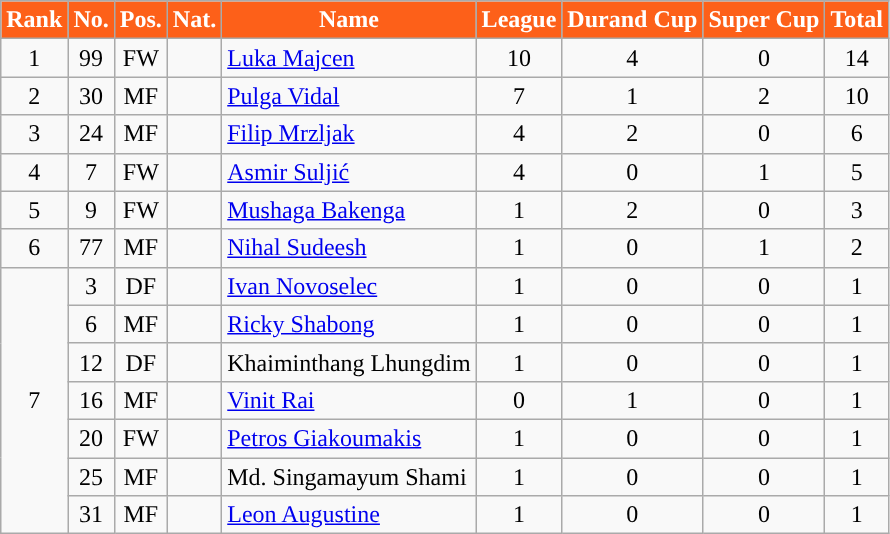<table class="wikitable" style="font-size; text-align: center;">
<tr>
<th style="background:#FD6019; color:#FFFFFF; text-align:center;">Rank</th>
<th style="background:#FD6019; color:#FFFFFF; text-align:center;">No.</th>
<th style="background:#FD6019; color:#FFFFFF; text-align:center;">Pos.</th>
<th style="background:#FD6019; color:#FFFFFF; text-align:center;">Nat.</th>
<th style="background:#FD6019; color:#FFFFFF; text-align:center;">Name</th>
<th style="background:#FD6019; color:#FFFFFF; text-align:center;">League</th>
<th style="background:#FD6019; color:#FFFFFF; text-align:center;">Durand Cup</th>
<th style="background:#FD6019; color:#FFFFFF; text-align:center;">Super Cup</th>
<th style="background:#FD6019; color:#FFFFFF; text-align:center;">Total</th>
</tr>
<tr>
<td>1</td>
<td>99</td>
<td>FW</td>
<td></td>
<td align="left"><a href='#'>Luka Majcen</a></td>
<td>10</td>
<td>4</td>
<td>0</td>
<td>14</td>
</tr>
<tr>
<td>2</td>
<td>30</td>
<td>MF</td>
<td></td>
<td align="left"><a href='#'>Pulga Vidal</a></td>
<td>7</td>
<td>1</td>
<td>2</td>
<td>10</td>
</tr>
<tr>
<td>3</td>
<td>24</td>
<td>MF</td>
<td></td>
<td align="left"><a href='#'>Filip Mrzljak</a></td>
<td>4</td>
<td>2</td>
<td>0</td>
<td>6</td>
</tr>
<tr>
<td>4</td>
<td>7</td>
<td>FW</td>
<td></td>
<td align="left"><a href='#'>Asmir Suljić</a></td>
<td>4</td>
<td>0</td>
<td>1</td>
<td>5</td>
</tr>
<tr>
<td>5</td>
<td>9</td>
<td>FW</td>
<td></td>
<td align="left"><a href='#'>Mushaga Bakenga</a></td>
<td>1</td>
<td>2</td>
<td>0</td>
<td>3</td>
</tr>
<tr>
<td>6</td>
<td>77</td>
<td>MF</td>
<td></td>
<td align="left"><a href='#'>Nihal Sudeesh</a></td>
<td>1</td>
<td>0</td>
<td>1</td>
<td>2</td>
</tr>
<tr>
<td rowspan="8">7</td>
<td>3</td>
<td>DF</td>
<td></td>
<td align="left"><a href='#'>Ivan Novoselec</a></td>
<td>1</td>
<td>0</td>
<td>0</td>
<td>1</td>
</tr>
<tr>
<td>6</td>
<td>MF</td>
<td></td>
<td align="left"><a href='#'>Ricky Shabong</a></td>
<td>1</td>
<td>0</td>
<td>0</td>
<td>1</td>
</tr>
<tr>
<td>12</td>
<td>DF</td>
<td></td>
<td align="left">Khaiminthang Lhungdim</td>
<td>1</td>
<td>0</td>
<td>0</td>
<td>1</td>
</tr>
<tr>
<td>16</td>
<td>MF</td>
<td></td>
<td align="left"><a href='#'>Vinit Rai</a></td>
<td>0</td>
<td>1</td>
<td>0</td>
<td>1</td>
</tr>
<tr>
<td>20</td>
<td>FW</td>
<td></td>
<td align="left"><a href='#'>Petros Giakoumakis</a></td>
<td>1</td>
<td>0</td>
<td>0</td>
<td>1</td>
</tr>
<tr>
<td>25</td>
<td>MF</td>
<td></td>
<td align="left">Md. Singamayum Shami</td>
<td>1</td>
<td>0</td>
<td>0</td>
<td>1</td>
</tr>
<tr>
<td>31</td>
<td>MF</td>
<td></td>
<td align="left"><a href='#'>Leon Augustine</a></td>
<td>1</td>
<td>0</td>
<td>0</td>
<td>1</td>
</tr>
</table>
